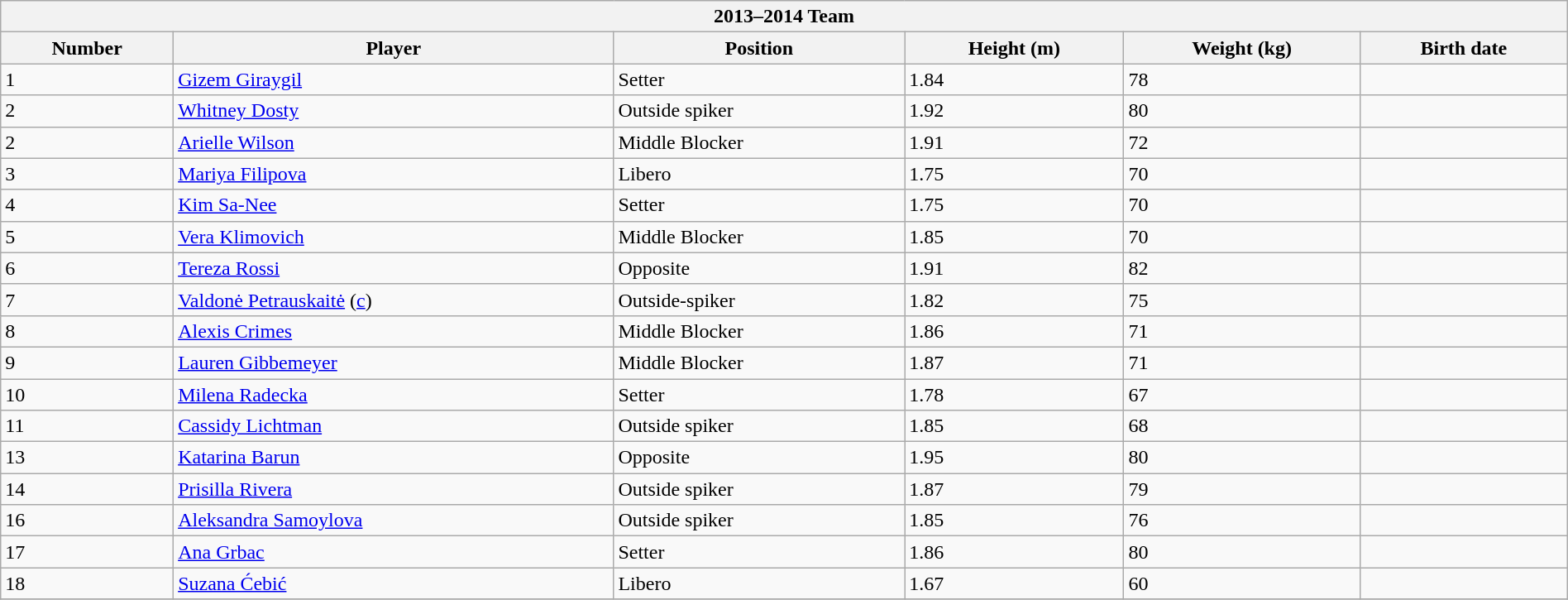<table class="wikitable collapsible collapsed" style="width:100%;">
<tr>
<th colspan=6><strong>2013–2014 Team</strong></th>
</tr>
<tr>
<th>Number</th>
<th>Player</th>
<th>Position</th>
<th>Height (m)</th>
<th>Weight (kg)</th>
<th>Birth date</th>
</tr>
<tr>
<td>1</td>
<td> <a href='#'>Gizem Giraygil</a></td>
<td>Setter</td>
<td>1.84</td>
<td>78</td>
<td></td>
</tr>
<tr>
<td>2</td>
<td> <a href='#'>Whitney Dosty</a></td>
<td>Outside spiker</td>
<td>1.92</td>
<td>80</td>
<td></td>
</tr>
<tr>
<td>2</td>
<td> <a href='#'>Arielle Wilson</a></td>
<td>Middle Blocker</td>
<td>1.91</td>
<td>72</td>
<td></td>
</tr>
<tr>
<td>3</td>
<td> <a href='#'>Mariya Filipova</a></td>
<td>Libero</td>
<td>1.75</td>
<td>70</td>
<td></td>
</tr>
<tr>
<td>4</td>
<td> <a href='#'>Kim Sa-Nee</a></td>
<td>Setter</td>
<td>1.75</td>
<td>70</td>
<td></td>
</tr>
<tr>
<td>5</td>
<td> <a href='#'>Vera Klimovich</a></td>
<td>Middle Blocker</td>
<td>1.85</td>
<td>70</td>
<td></td>
</tr>
<tr>
<td>6</td>
<td> <a href='#'>Tereza Rossi</a></td>
<td>Opposite</td>
<td>1.91</td>
<td>82</td>
<td></td>
</tr>
<tr>
<td>7</td>
<td> <a href='#'>Valdonė Petrauskaitė</a> (<a href='#'>c</a>)</td>
<td>Outside-spiker</td>
<td>1.82</td>
<td>75</td>
<td></td>
</tr>
<tr>
<td>8</td>
<td> <a href='#'>Alexis Crimes</a></td>
<td>Middle Blocker</td>
<td>1.86</td>
<td>71</td>
<td></td>
</tr>
<tr>
<td>9</td>
<td> <a href='#'>Lauren Gibbemeyer</a></td>
<td>Middle Blocker</td>
<td>1.87</td>
<td>71</td>
<td></td>
</tr>
<tr>
<td>10</td>
<td> <a href='#'>Milena Radecka</a></td>
<td>Setter</td>
<td>1.78</td>
<td>67</td>
<td></td>
</tr>
<tr>
<td>11</td>
<td> <a href='#'>Cassidy Lichtman</a></td>
<td>Outside spiker</td>
<td>1.85</td>
<td>68</td>
<td></td>
</tr>
<tr>
<td>13</td>
<td> <a href='#'>Katarina Barun</a></td>
<td>Opposite</td>
<td>1.95</td>
<td>80</td>
<td></td>
</tr>
<tr>
<td>14</td>
<td> <a href='#'>Prisilla Rivera</a></td>
<td>Outside spiker</td>
<td>1.87</td>
<td>79</td>
<td></td>
</tr>
<tr>
<td>16</td>
<td> <a href='#'>Aleksandra Samoylova</a></td>
<td>Outside spiker</td>
<td>1.85</td>
<td>76</td>
<td></td>
</tr>
<tr>
<td>17</td>
<td> <a href='#'>Ana Grbac</a></td>
<td>Setter</td>
<td>1.86</td>
<td>80</td>
<td></td>
</tr>
<tr>
<td>18</td>
<td> <a href='#'>Suzana Ćebić</a></td>
<td>Libero</td>
<td>1.67</td>
<td>60</td>
<td></td>
</tr>
<tr>
</tr>
</table>
